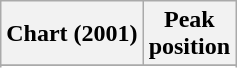<table class="wikitable sortable plainrowheaders">
<tr>
<th>Chart (2001)</th>
<th>Peak<br>position</th>
</tr>
<tr>
</tr>
<tr>
</tr>
<tr>
</tr>
</table>
